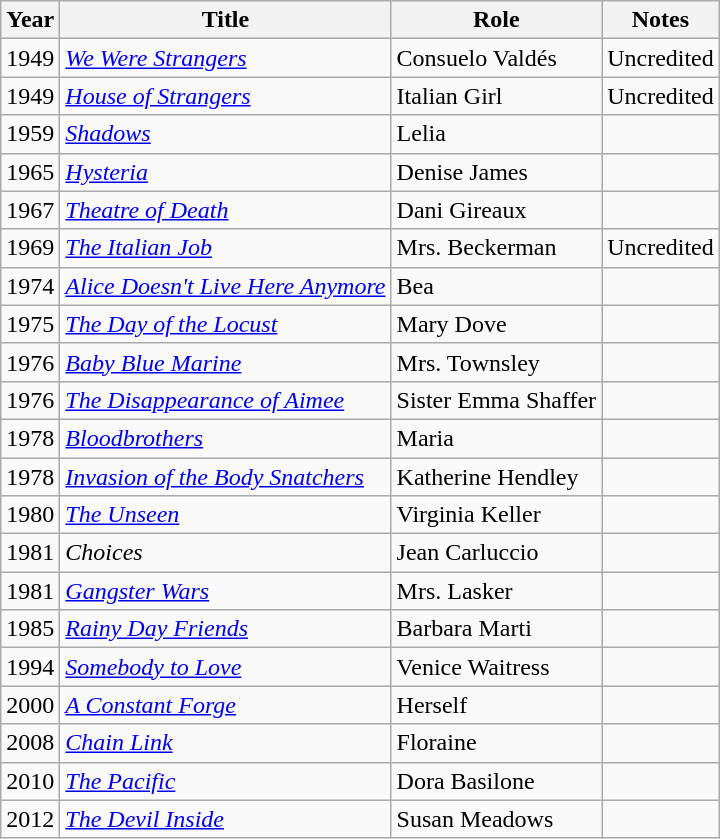<table class="wikitable" border="1">
<tr>
<th>Year</th>
<th>Title</th>
<th>Role</th>
<th>Notes</th>
</tr>
<tr>
<td>1949</td>
<td><em><a href='#'>We Were Strangers</a></em></td>
<td>Consuelo Valdés</td>
<td>Uncredited</td>
</tr>
<tr>
<td>1949</td>
<td><em><a href='#'>House of Strangers</a></em></td>
<td>Italian Girl</td>
<td>Uncredited</td>
</tr>
<tr>
<td>1959</td>
<td><em><a href='#'>Shadows</a></em></td>
<td>Lelia</td>
<td></td>
</tr>
<tr>
<td>1965</td>
<td><em><a href='#'>Hysteria</a></em></td>
<td>Denise James</td>
<td></td>
</tr>
<tr>
<td>1967</td>
<td><em><a href='#'>Theatre of Death</a></em></td>
<td>Dani Gireaux</td>
<td></td>
</tr>
<tr>
<td>1969</td>
<td><em><a href='#'>The Italian Job</a></em></td>
<td>Mrs. Beckerman</td>
<td>Uncredited</td>
</tr>
<tr>
<td>1974</td>
<td><em><a href='#'>Alice Doesn't Live Here Anymore</a></em></td>
<td>Bea</td>
<td></td>
</tr>
<tr>
<td>1975</td>
<td><em><a href='#'>The Day of the Locust</a></em></td>
<td>Mary Dove</td>
<td></td>
</tr>
<tr>
<td>1976</td>
<td><em><a href='#'>Baby Blue Marine</a></em></td>
<td>Mrs. Townsley</td>
<td></td>
</tr>
<tr>
<td>1976</td>
<td><em><a href='#'>The Disappearance of Aimee</a></em></td>
<td>Sister Emma Shaffer</td>
<td></td>
</tr>
<tr>
<td>1978</td>
<td><em><a href='#'>Bloodbrothers</a></em></td>
<td>Maria</td>
<td></td>
</tr>
<tr>
<td>1978</td>
<td><em><a href='#'>Invasion of the Body Snatchers</a></em></td>
<td>Katherine Hendley</td>
<td></td>
</tr>
<tr>
<td>1980</td>
<td><em><a href='#'>The Unseen</a></em></td>
<td>Virginia Keller</td>
<td></td>
</tr>
<tr>
<td>1981</td>
<td><em>Choices</em></td>
<td>Jean Carluccio</td>
<td></td>
</tr>
<tr>
<td>1981</td>
<td><em><a href='#'>Gangster Wars</a></em></td>
<td>Mrs. Lasker</td>
<td></td>
</tr>
<tr>
<td>1985</td>
<td><em><a href='#'>Rainy Day Friends</a></em></td>
<td>Barbara Marti</td>
<td></td>
</tr>
<tr>
<td>1994</td>
<td><em><a href='#'>Somebody to Love</a></em></td>
<td>Venice Waitress</td>
<td></td>
</tr>
<tr>
<td>2000</td>
<td><em><a href='#'>A Constant Forge</a></em></td>
<td>Herself</td>
<td></td>
</tr>
<tr>
<td>2008</td>
<td><em><a href='#'>Chain Link</a></em></td>
<td>Floraine</td>
<td></td>
</tr>
<tr>
<td>2010</td>
<td><em><a href='#'>The Pacific</a></em></td>
<td>Dora Basilone</td>
<td></td>
</tr>
<tr>
<td>2012</td>
<td><em><a href='#'>The Devil Inside</a></em></td>
<td>Susan Meadows</td>
<td></td>
</tr>
</table>
